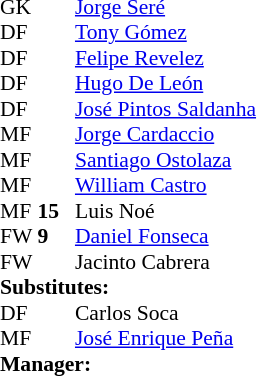<table style="font-size:90%; margin:0.2em auto;" cellspacing="0" cellpadding="0">
<tr>
<th width="25"></th>
<th width="25"></th>
</tr>
<tr>
<td>GK</td>
<td></td>
<td> <a href='#'>Jorge Seré</a></td>
</tr>
<tr>
<td>DF</td>
<td></td>
<td> <a href='#'>Tony Gómez</a></td>
</tr>
<tr>
<td>DF</td>
<td></td>
<td> <a href='#'>Felipe Revelez</a></td>
</tr>
<tr>
<td>DF</td>
<td></td>
<td> <a href='#'>Hugo De León</a></td>
</tr>
<tr>
<td>DF</td>
<td></td>
<td> <a href='#'>José Pintos Saldanha</a></td>
<td></td>
<td></td>
</tr>
<tr>
<td>MF</td>
<td></td>
<td> <a href='#'>Jorge Cardaccio</a></td>
</tr>
<tr>
<td>MF</td>
<td></td>
<td> <a href='#'>Santiago Ostolaza</a></td>
</tr>
<tr>
<td>MF</td>
<td></td>
<td> <a href='#'>William Castro</a></td>
</tr>
<tr>
<td>MF</td>
<td><strong>15</strong></td>
<td> Luis Noé</td>
</tr>
<tr>
<td>FW</td>
<td><strong>9</strong></td>
<td> <a href='#'>Daniel Fonseca</a></td>
</tr>
<tr>
<td>FW</td>
<td></td>
<td> Jacinto Cabrera</td>
<td></td>
<td></td>
</tr>
<tr>
<td colspan=3><strong>Substitutes:</strong></td>
</tr>
<tr>
<td>DF</td>
<td></td>
<td> Carlos Soca</td>
<td></td>
<td></td>
</tr>
<tr>
<td>MF</td>
<td></td>
<td> <a href='#'>José Enrique Peña</a></td>
<td></td>
<td></td>
</tr>
<tr>
<td colspan=3><strong>Manager:</strong></td>
</tr>
</table>
